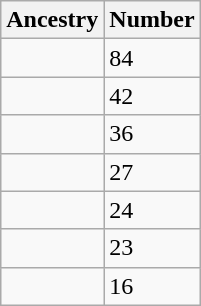<table style="float: left; margin-right: 2em;" class="wikitable sortable">
<tr>
<th>Ancestry</th>
<th>Number</th>
</tr>
<tr>
<td></td>
<td>84</td>
</tr>
<tr>
<td></td>
<td>42</td>
</tr>
<tr>
<td></td>
<td>36</td>
</tr>
<tr>
<td></td>
<td>27</td>
</tr>
<tr>
<td></td>
<td>24</td>
</tr>
<tr>
<td></td>
<td>23</td>
</tr>
<tr>
<td></td>
<td>16</td>
</tr>
</table>
